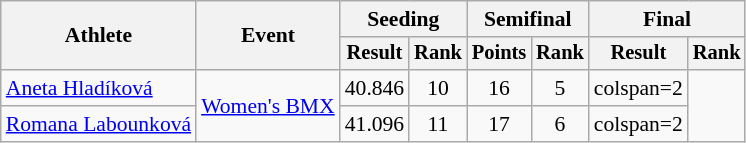<table class="wikitable" style="font-size:90%">
<tr>
<th rowspan="2">Athlete</th>
<th rowspan="2">Event</th>
<th colspan="2">Seeding</th>
<th colspan="2">Semifinal</th>
<th colspan="2">Final</th>
</tr>
<tr style="font-size:95%">
<th>Result</th>
<th>Rank</th>
<th>Points</th>
<th>Rank</th>
<th>Result</th>
<th>Rank</th>
</tr>
<tr align=center>
<td align=left><a href='#'>Aneta Hladíková</a></td>
<td align=left rowspan=2><a href='#'>Women's BMX</a></td>
<td>40.846</td>
<td>10</td>
<td>16</td>
<td>5</td>
<td>colspan=2 </td>
</tr>
<tr align=center>
<td align=left><a href='#'>Romana Labounková</a></td>
<td>41.096</td>
<td>11</td>
<td>17</td>
<td>6</td>
<td>colspan=2 </td>
</tr>
</table>
